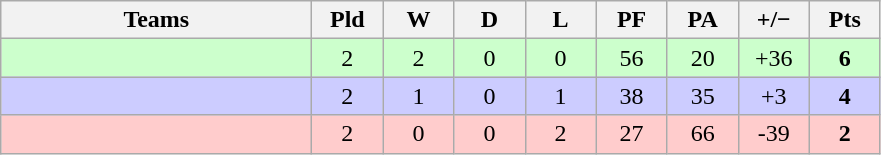<table class="wikitable" style="text-align: center;">
<tr>
<th width="200">Teams</th>
<th width="40">Pld</th>
<th width="40">W</th>
<th width="40">D</th>
<th width="40">L</th>
<th width="40">PF</th>
<th width="40">PA</th>
<th width="40">+/−</th>
<th width="40">Pts</th>
</tr>
<tr bgcolor=ccffcc>
<td align=left></td>
<td>2</td>
<td>2</td>
<td>0</td>
<td>0</td>
<td>56</td>
<td>20</td>
<td>+36</td>
<td><strong>6</strong></td>
</tr>
<tr bgcolor=ccccff>
<td align=left></td>
<td>2</td>
<td>1</td>
<td>0</td>
<td>1</td>
<td>38</td>
<td>35</td>
<td>+3</td>
<td><strong>4</strong></td>
</tr>
<tr bgcolor=ffcccc>
<td align=left></td>
<td>2</td>
<td>0</td>
<td>0</td>
<td>2</td>
<td>27</td>
<td>66</td>
<td>-39</td>
<td><strong>2</strong></td>
</tr>
</table>
